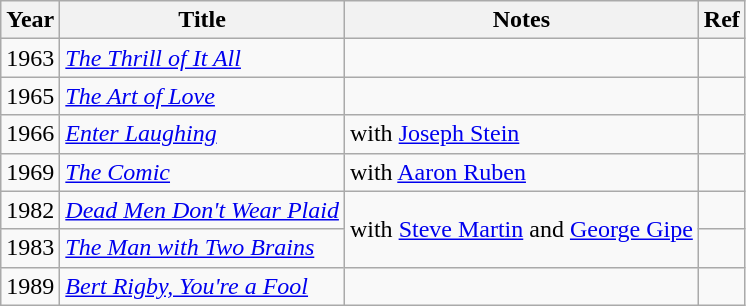<table class="wikitable sortable">
<tr>
<th>Year</th>
<th>Title</th>
<th class="unsortable">Notes</th>
<th>Ref</th>
</tr>
<tr>
<td>1963</td>
<td><em><a href='#'>The Thrill of It All</a></em></td>
<td></td>
<td></td>
</tr>
<tr>
<td>1965</td>
<td><em><a href='#'>The Art of Love</a></em></td>
<td></td>
<td></td>
</tr>
<tr>
<td>1966</td>
<td><em><a href='#'>Enter Laughing</a></em></td>
<td>with <a href='#'>Joseph Stein</a></td>
<td></td>
</tr>
<tr>
<td>1969</td>
<td><em><a href='#'>The Comic</a></em></td>
<td>with <a href='#'>Aaron Ruben</a></td>
<td></td>
</tr>
<tr>
<td>1982</td>
<td><em><a href='#'>Dead Men Don't Wear Plaid</a></em></td>
<td rowspan="2">with <a href='#'>Steve Martin</a> and <a href='#'>George Gipe</a></td>
<td></td>
</tr>
<tr>
<td>1983</td>
<td><em><a href='#'>The Man with Two Brains</a></em></td>
<td></td>
</tr>
<tr>
<td>1989</td>
<td><em><a href='#'>Bert Rigby, You're a Fool</a></em></td>
<td></td>
<td></td>
</tr>
</table>
